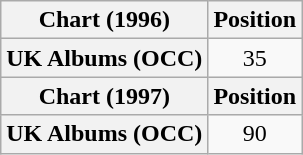<table class="wikitable plainrowheaders" style="text-align:center">
<tr>
<th scope="col">Chart (1996)</th>
<th scope="col">Position</th>
</tr>
<tr>
<th scope="row">UK Albums (OCC)</th>
<td>35</td>
</tr>
<tr>
<th scope="col">Chart (1997)</th>
<th scope="col">Position</th>
</tr>
<tr>
<th scope="row">UK Albums (OCC)</th>
<td>90</td>
</tr>
</table>
